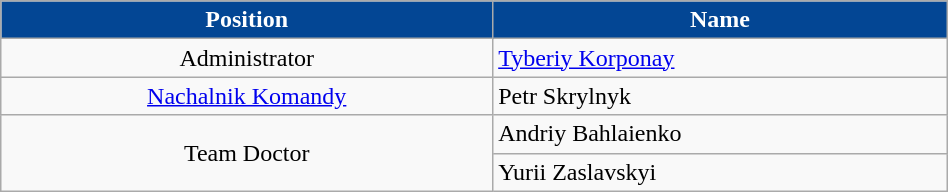<table class="wikitable" style="text-align:center;width:50%;">
<tr>
<th style=background:#034694;color:#FFFFFF>Position</th>
<th style=background:#034694;color:#FFFFFF>Name</th>
</tr>
<tr>
<td>Administrator</td>
<td align=left> <a href='#'>Tyberiy Korponay</a></td>
</tr>
<tr>
<td><a href='#'>Nachalnik Komandy</a></td>
<td align=left> Petr Skrylnyk</td>
</tr>
<tr>
<td rowspan="2">Team Doctor</td>
<td align=left> Andriy Bahlaienko</td>
</tr>
<tr>
<td align=left> Yurii Zaslavskyi</td>
</tr>
</table>
